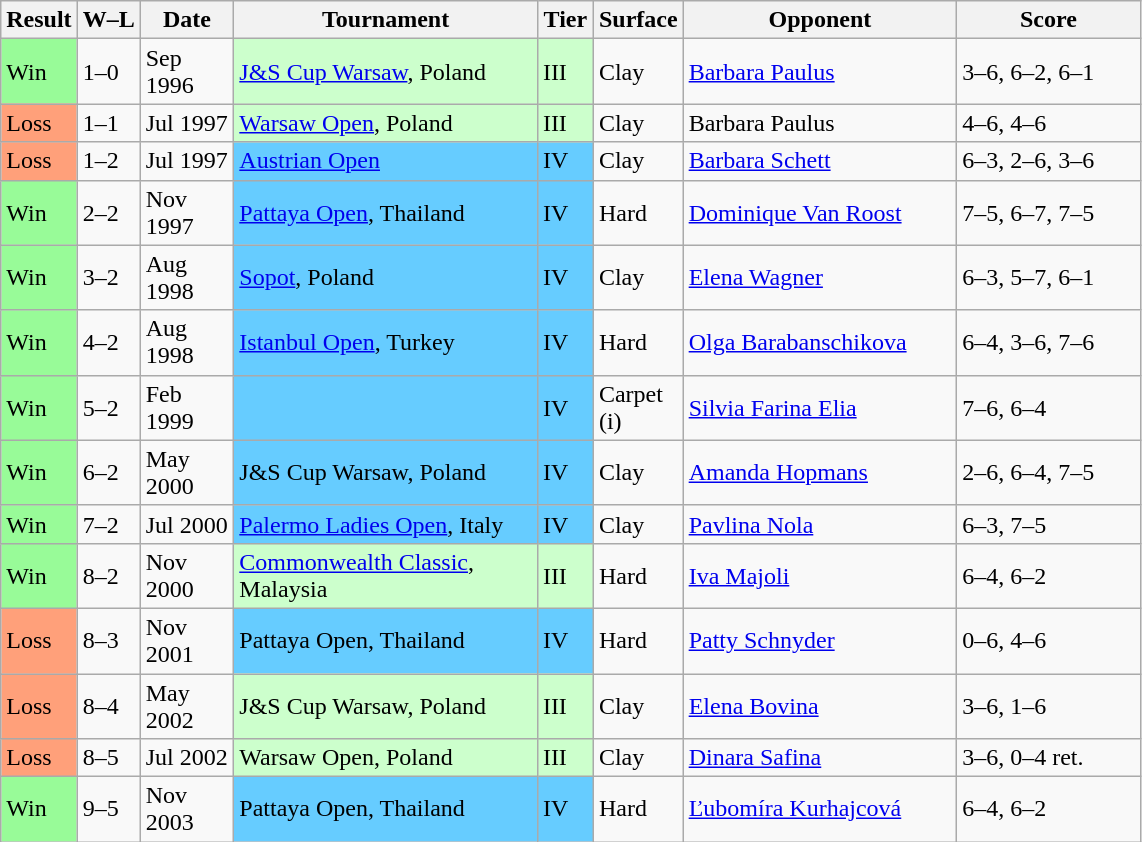<table class="sortable wikitable">
<tr>
<th>Result</th>
<th class="unsortable">W–L</th>
<th style="width:55px">Date</th>
<th style="width:195px">Tournament</th>
<th style="width:30px">Tier</th>
<th style="width:50px">Surface</th>
<th style="width:175px">Opponent</th>
<th style="width:115px" class="unsortable">Score</th>
</tr>
<tr>
<td style="background:#98fb98;">Win</td>
<td>1–0</td>
<td>Sep 1996</td>
<td style="background:#ccffcc;"><a href='#'>J&S Cup Warsaw</a>, Poland</td>
<td style="background:#ccffcc;">III</td>
<td>Clay</td>
<td> <a href='#'>Barbara Paulus</a></td>
<td>3–6, 6–2, 6–1</td>
</tr>
<tr>
<td style="background:#ffa07a;">Loss</td>
<td>1–1</td>
<td>Jul 1997</td>
<td style="background:#ccffcc;"><a href='#'>Warsaw Open</a>, Poland</td>
<td style="background:#ccffcc;">III</td>
<td>Clay</td>
<td> Barbara Paulus</td>
<td>4–6, 4–6</td>
</tr>
<tr>
<td style="background:#ffa07a;">Loss</td>
<td>1–2</td>
<td>Jul 1997</td>
<td style="background:#66ccff;"><a href='#'>Austrian Open</a></td>
<td style="background:#66ccff;">IV</td>
<td>Clay</td>
<td> <a href='#'>Barbara Schett</a></td>
<td>6–3, 2–6, 3–6</td>
</tr>
<tr>
<td style="background:#98fb98;">Win</td>
<td>2–2</td>
<td>Nov 1997</td>
<td style="background:#66ccff;"><a href='#'>Pattaya Open</a>, Thailand</td>
<td style="background:#66ccff;">IV</td>
<td>Hard</td>
<td> <a href='#'>Dominique Van Roost</a></td>
<td>7–5, 6–7, 7–5</td>
</tr>
<tr>
<td style="background:#98fb98;">Win</td>
<td>3–2</td>
<td>Aug 1998</td>
<td style="background:#66ccff;"><a href='#'>Sopot</a>, Poland</td>
<td style="background:#66ccff;">IV</td>
<td>Clay</td>
<td> <a href='#'>Elena Wagner</a></td>
<td>6–3, 5–7, 6–1</td>
</tr>
<tr>
<td style="background:#98fb98;">Win</td>
<td>4–2</td>
<td>Aug 1998</td>
<td style="background:#66ccff;"><a href='#'>Istanbul Open</a>, Turkey</td>
<td style="background:#66ccff;">IV</td>
<td>Hard</td>
<td> <a href='#'>Olga Barabanschikova</a></td>
<td>6–4, 3–6, 7–6</td>
</tr>
<tr>
<td style="background:#98fb98;">Win</td>
<td>5–2</td>
<td>Feb 1999</td>
<td style="background:#66ccff;"></td>
<td style="background:#66ccff;">IV</td>
<td>Carpet (i)</td>
<td> <a href='#'>Silvia Farina Elia</a></td>
<td>7–6, 6–4</td>
</tr>
<tr>
<td style="background:#98fb98;">Win</td>
<td>6–2</td>
<td>May 2000</td>
<td style="background:#66ccff;">J&S Cup Warsaw, Poland</td>
<td style="background:#66ccff;">IV</td>
<td>Clay</td>
<td> <a href='#'>Amanda Hopmans</a></td>
<td>2–6, 6–4, 7–5</td>
</tr>
<tr>
<td style="background:#98fb98;">Win</td>
<td>7–2</td>
<td>Jul 2000</td>
<td style="background:#66ccff;"><a href='#'>Palermo Ladies Open</a>, Italy</td>
<td style="background:#66ccff;">IV</td>
<td>Clay</td>
<td> <a href='#'>Pavlina Nola</a></td>
<td>6–3, 7–5</td>
</tr>
<tr>
<td style="background:#98fb98;">Win</td>
<td>8–2</td>
<td>Nov 2000</td>
<td style="background:#ccffcc;"><a href='#'>Commonwealth Classic</a>, Malaysia</td>
<td style="background:#ccffcc;">III</td>
<td>Hard</td>
<td> <a href='#'>Iva Majoli</a></td>
<td>6–4, 6–2</td>
</tr>
<tr>
<td style="background:#ffa07a;">Loss</td>
<td>8–3</td>
<td>Nov 2001</td>
<td style="background:#66ccff;">Pattaya Open, Thailand</td>
<td style="background:#66ccff;">IV</td>
<td>Hard</td>
<td> <a href='#'>Patty Schnyder</a></td>
<td>0–6, 4–6</td>
</tr>
<tr>
<td style="background:#ffa07a;">Loss</td>
<td>8–4</td>
<td>May 2002</td>
<td style="background:#ccffcc;">J&S Cup Warsaw, Poland</td>
<td style="background:#ccffcc;">III</td>
<td>Clay</td>
<td> <a href='#'>Elena Bovina</a></td>
<td>3–6, 1–6</td>
</tr>
<tr>
<td style="background:#ffa07a;">Loss</td>
<td>8–5</td>
<td>Jul 2002</td>
<td style="background:#ccffcc;">Warsaw Open, Poland</td>
<td style="background:#ccffcc;">III</td>
<td>Clay</td>
<td> <a href='#'>Dinara Safina</a></td>
<td>3–6, 0–4 ret.</td>
</tr>
<tr>
<td style="background:#98fb98;">Win</td>
<td>9–5</td>
<td>Nov 2003</td>
<td style="background:#66ccff;">Pattaya Open, Thailand</td>
<td style="background:#66ccff;">IV</td>
<td>Hard</td>
<td> <a href='#'>Ľubomíra Kurhajcová</a></td>
<td>6–4, 6–2</td>
</tr>
</table>
